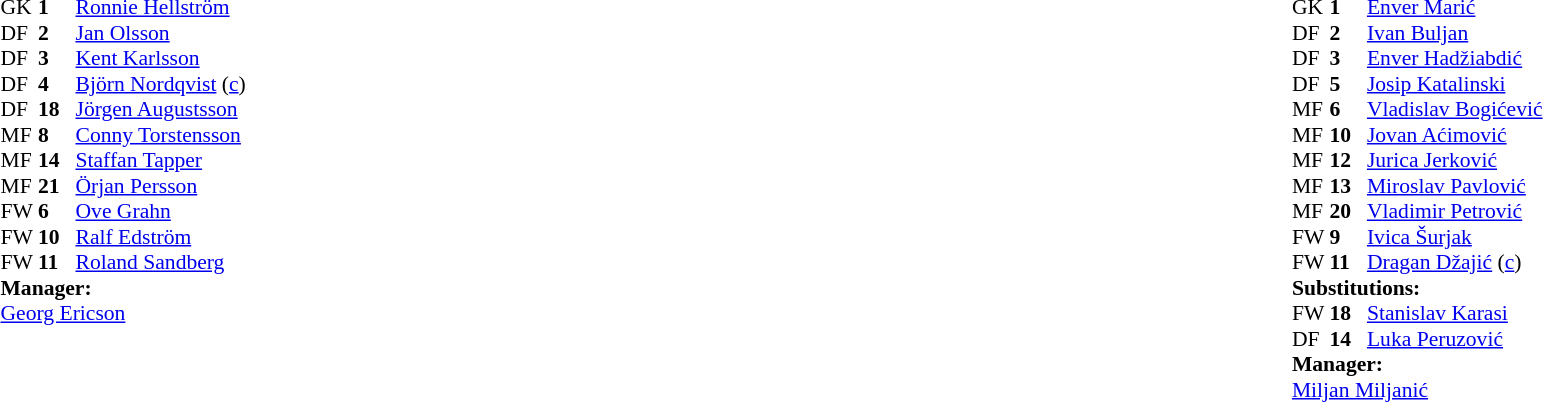<table width="100%">
<tr>
<td valign="top" width="50%"><br><table style="font-size: 90%" cellspacing="0" cellpadding="0">
<tr>
<th width="25"></th>
<th width="25"></th>
</tr>
<tr>
<td>GK</td>
<td><strong>1</strong></td>
<td><a href='#'>Ronnie Hellström</a></td>
</tr>
<tr>
<td>DF</td>
<td><strong>2</strong></td>
<td><a href='#'>Jan Olsson</a></td>
</tr>
<tr>
<td>DF</td>
<td><strong>3</strong></td>
<td><a href='#'>Kent Karlsson</a></td>
</tr>
<tr>
<td>DF</td>
<td><strong>4</strong></td>
<td><a href='#'>Björn Nordqvist</a> (<a href='#'>c</a>)</td>
</tr>
<tr>
<td>DF</td>
<td><strong>18</strong></td>
<td><a href='#'>Jörgen Augustsson</a></td>
</tr>
<tr>
<td>MF</td>
<td><strong>8</strong></td>
<td><a href='#'>Conny Torstensson</a></td>
</tr>
<tr>
<td>MF</td>
<td><strong>14</strong></td>
<td><a href='#'>Staffan Tapper</a></td>
</tr>
<tr>
<td>MF</td>
<td><strong>21</strong></td>
<td><a href='#'>Örjan Persson</a></td>
</tr>
<tr>
<td>FW</td>
<td><strong>6</strong></td>
<td><a href='#'>Ove Grahn</a></td>
</tr>
<tr>
<td>FW</td>
<td><strong>10</strong></td>
<td><a href='#'>Ralf Edström</a></td>
</tr>
<tr>
<td>FW</td>
<td><strong>11</strong></td>
<td><a href='#'>Roland Sandberg</a></td>
</tr>
<tr>
<td colspan=3><strong>Manager:</strong></td>
</tr>
<tr>
<td colspan="4"><a href='#'>Georg Ericson</a></td>
</tr>
</table>
</td>
<td valign="top" width="50%"><br><table style="font-size: 90%" cellspacing="0" cellpadding="0" align=center>
<tr>
<th width="25"></th>
<th width="25"></th>
</tr>
<tr>
<td>GK</td>
<td><strong>1</strong></td>
<td><a href='#'>Enver Marić</a></td>
</tr>
<tr>
<td>DF</td>
<td><strong>2</strong></td>
<td><a href='#'>Ivan Buljan</a></td>
</tr>
<tr>
<td>DF</td>
<td><strong>3</strong></td>
<td><a href='#'>Enver Hadžiabdić</a></td>
</tr>
<tr>
<td>DF</td>
<td><strong>5</strong></td>
<td><a href='#'>Josip Katalinski</a></td>
<td></td>
</tr>
<tr>
<td>MF</td>
<td><strong>6</strong></td>
<td><a href='#'>Vladislav Bogićević</a></td>
</tr>
<tr>
<td>MF</td>
<td><strong>10</strong></td>
<td><a href='#'>Jovan Aćimović</a></td>
</tr>
<tr>
<td>MF</td>
<td><strong>12</strong></td>
<td><a href='#'>Jurica Jerković</a></td>
</tr>
<tr>
<td>MF</td>
<td><strong>13</strong></td>
<td><a href='#'>Miroslav Pavlović</a></td>
<td></td>
<td></td>
</tr>
<tr>
<td>MF</td>
<td><strong>20</strong></td>
<td><a href='#'>Vladimir Petrović</a></td>
<td></td>
<td></td>
</tr>
<tr>
<td>FW</td>
<td><strong>9</strong></td>
<td><a href='#'>Ivica Šurjak</a></td>
</tr>
<tr>
<td>FW</td>
<td><strong>11</strong></td>
<td><a href='#'>Dragan Džajić</a> (<a href='#'>c</a>)</td>
</tr>
<tr>
<td colspan=3><strong>Substitutions:</strong></td>
</tr>
<tr>
<td>FW</td>
<td><strong>18</strong></td>
<td><a href='#'>Stanislav Karasi</a></td>
<td></td>
<td></td>
</tr>
<tr>
<td>DF</td>
<td><strong>14</strong></td>
<td><a href='#'>Luka Peruzović</a></td>
<td></td>
<td></td>
</tr>
<tr>
<td colspan=3><strong>Manager:</strong></td>
</tr>
<tr>
<td colspan="4"><a href='#'>Miljan Miljanić</a></td>
</tr>
</table>
</td>
</tr>
</table>
